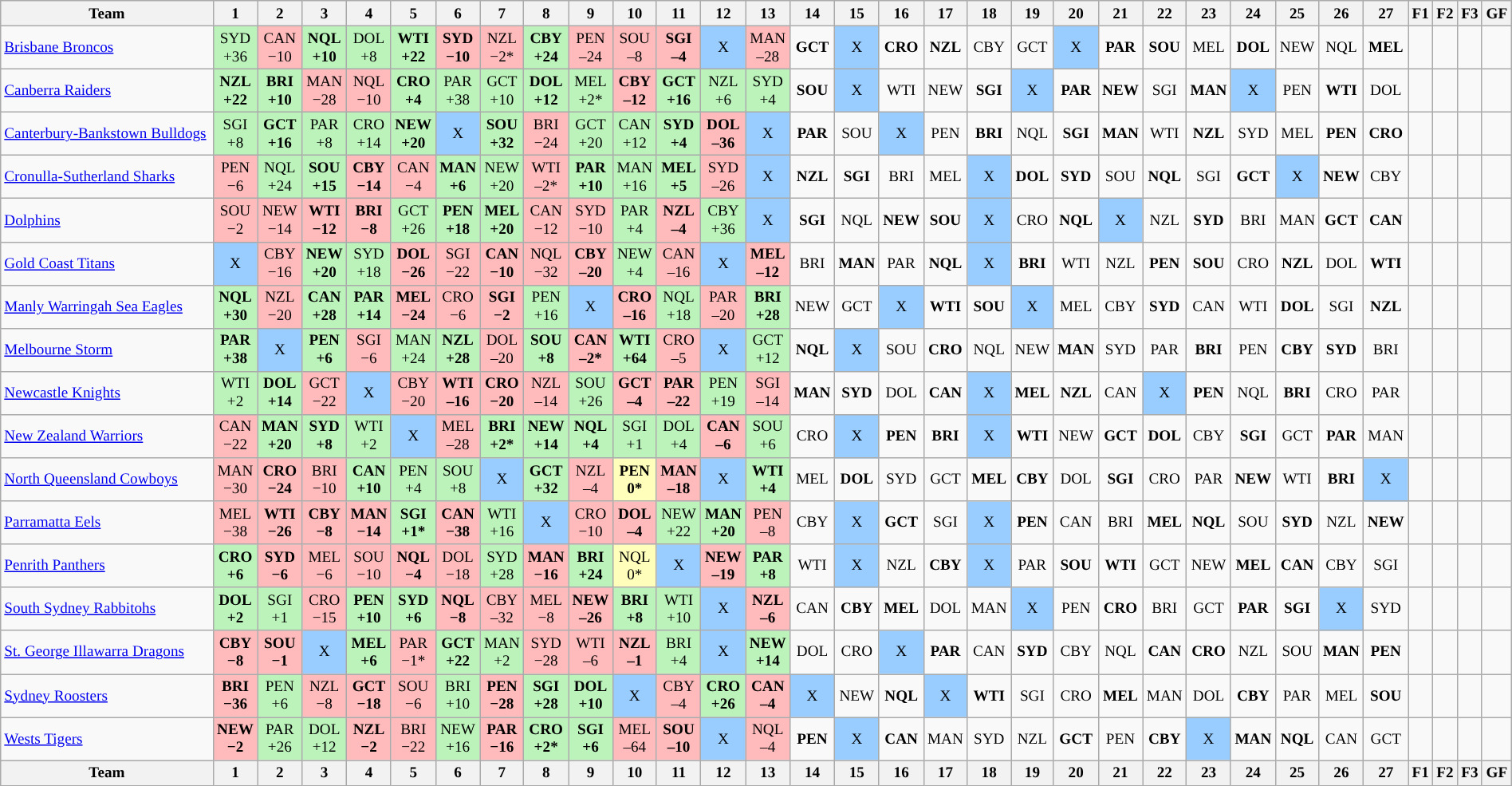<table class="wikitable" style="font-size:80%; text-align:center; width:100%">
<tr valign="top">
<th valign="middle">Team</th>
<th>1</th>
<th>2</th>
<th>3</th>
<th>4</th>
<th>5</th>
<th>6</th>
<th>7</th>
<th>8</th>
<th>9</th>
<th>10</th>
<th>11</th>
<th>12</th>
<th>13</th>
<th>14</th>
<th>15</th>
<th>16</th>
<th>17</th>
<th>18</th>
<th>19</th>
<th>20</th>
<th>21</th>
<th>22</th>
<th>23</th>
<th>24</th>
<th>25</th>
<th>26</th>
<th>27</th>
<th>F1</th>
<th>F2</th>
<th>F3</th>
<th>GF</th>
</tr>
<tr>
<td align="left"><a href='#'>Brisbane Broncos</a></td>
<td style="background:#BBF3BB;">SYD<br>+36</td>
<td style="background:#FFBBBB">CAN<br>−10</td>
<td style="background:#BBF3BB;"><strong>NQL<br>+10</strong></td>
<td style="background:#BBF3BB;">DOL<br>+8</td>
<td style="background:#BBF3BB;"><strong>WTI<br>+22</strong></td>
<td style="background:#FFBBBB;"><strong>SYD<br>−10</strong></td>
<td style="background:#FFBBBB;">NZL<br>−2*</td>
<td style="background:#BBF3BB;"><strong>CBY<br>+24</strong></td>
<td style="background:#FFBBBB;">PEN<br>–24</td>
<td style="background:#FFBBBB;">SOU<br>–8</td>
<td style="background:#FFBBBB;"><strong>SGI<br>–4</strong></td>
<td style="background:#99CCFF;">X</td>
<td style="background:#FFBBBB;">MAN<br>–28</td>
<td style="background:#;"><strong>GCT</strong></td>
<td style="background:#99CCFF;">X</td>
<td style="background:#;"><strong>CRO</strong></td>
<td style="background:#;"><strong>NZL</strong></td>
<td style="background:#;">CBY</td>
<td style="background:#;">GCT</td>
<td style="background:#99CCFF;">X</td>
<td style="background:#;"><strong>PAR</strong></td>
<td style="background:#;"><strong>SOU</strong></td>
<td style="background:#;">MEL</td>
<td style="background:#;"><strong>DOL</strong></td>
<td style="background:#;">NEW</td>
<td style="background:#;">NQL</td>
<td style="background:#;"><strong>MEL</strong></td>
<td style="background:#;"></td>
<td style="background:#;"></td>
<td style="background:#;"></td>
<td style="background:#;"></td>
</tr>
<tr>
<td align="left"><a href='#'>Canberra Raiders</a></td>
<td style="background:#BBF3BB;"><strong>NZL<br>+22</strong></td>
<td style="background:#BBF3BB;"><strong>BRI<br>+10</strong></td>
<td style="background:#FFBBBB;">MAN<br>−28</td>
<td style="background:#FFBBBB;">NQL<br>−10</td>
<td style="background:#BBF3BB;"><strong>CRO<br>+4</strong></td>
<td style="background:#BBF3BB;">PAR<br>+38</td>
<td style="background:#BBF3BB;">GCT<br>+10</td>
<td style="background:#BBF3BB;"><strong>DOL<br>+12</strong></td>
<td style="background:#BBF3BB;">MEL<br>+2*</td>
<td style="background:#FFBBBB;"><strong>CBY<br>–12</strong></td>
<td style="background:#BBF3BB;"><strong>GCT<br>+16</strong></td>
<td style="background:#BBF3BB;">NZL<br>+6</td>
<td style="background:#BBF3BB;">SYD<br>+4</td>
<td style="background:#;"><strong>SOU</strong></td>
<td style="background:#99CCFF;">X</td>
<td style="background:#;">WTI</td>
<td style="background:#;">NEW</td>
<td style="background:#;"><strong>SGI</strong></td>
<td style="background:#99CCFF;">X</td>
<td style="background:#;"><strong>PAR</strong></td>
<td style="background:#;"><strong>NEW</strong></td>
<td style="background:#;">SGI</td>
<td style="background:#;"><strong>MAN</strong></td>
<td style="background:#99CCFF;">X</td>
<td style="background:#;">PEN</td>
<td style="background:#;"><strong>WTI</strong></td>
<td style="background:#;">DOL</td>
<td style="background:#;"></td>
<td style="background:#;"></td>
<td style="background:#;"></td>
<td style="background:#;"></td>
</tr>
<tr>
<td align="left"><a href='#'>Canterbury-Bankstown Bulldogs</a></td>
<td style="background:#BBF3BB;">SGI<br>+8</td>
<td style="background:#BBF3BB;"><strong>GCT<br>+16</strong></td>
<td style="background:#BBF3BB;">PAR<br>+8</td>
<td style="background:#BBF3BB;">CRO<br>+14</td>
<td style="background:#BBF3BB;"><strong>NEW<br>+20</strong></td>
<td style="background:#99CCFF;">X</td>
<td style="background:#BBF3BB;"><strong>SOU<br>+32</strong></td>
<td style="background:#FFBBBB;">BRI<br>−24</td>
<td style="background:#BBF3BB;">GCT<br>+20</td>
<td style="background:#BBF3BB;">CAN<br>+12</td>
<td style="background:#BBF3BB;"><strong>SYD<br>+4</strong></td>
<td style="background:#FFBBBB;"><strong>DOL<br>–36</strong></td>
<td style="background:#99CCFF;">X</td>
<td style="background:#;"><strong>PAR</strong></td>
<td style="background:#;">SOU</td>
<td style="background:#99CCFF;">X</td>
<td style="background:#;">PEN</td>
<td style="background:#;"><strong>BRI</strong></td>
<td style="background:#;">NQL</td>
<td style="background:#;"><strong>SGI</strong></td>
<td style="background:#;"><strong>MAN</strong></td>
<td style="background:#;">WTI</td>
<td style="background:#;"><strong>NZL</strong></td>
<td style="background:#;">SYD</td>
<td style="background:#;">MEL</td>
<td style="background:#;"><strong>PEN</strong></td>
<td style="background:#;"><strong>CRO</strong></td>
<td style="background:#;"></td>
<td style="background:#;"></td>
<td style="background:#;"></td>
<td style="background:#;"></td>
</tr>
<tr>
<td align="left"><a href='#'>Cronulla-Sutherland Sharks</a></td>
<td style="background:#FFBBBB;">PEN<br>−6</td>
<td style="background:#BBF3BB;">NQL<br>+24</td>
<td style="background:#BBF3BB;"><strong>SOU<br>+15</strong></td>
<td style="background:#FFBBBB;"><strong>CBY<br>−14</strong></td>
<td style="background:#FFBBBB;">CAN<br>−4</td>
<td style="background:#BBF3BB;"><strong>MAN<br>+6</strong></td>
<td style="background:#BBF3BB;">NEW<br>+20</td>
<td style="background:#FFBBBB;">WTI<br>–2*</td>
<td style="background:#BBF3BB;"><strong>PAR<br>+10</strong></td>
<td style="background:#BBF3BB;">MAN<br>+16</td>
<td style="background:#BBF3BB;"><strong>MEL<br>+5</strong></td>
<td style="background:#FFBBBB;">SYD<br>–26</td>
<td style="background:#99CCFF;">X</td>
<td style="background:#;"><strong>NZL</strong></td>
<td style="background:#;"><strong>SGI</strong></td>
<td style="background:#;">BRI</td>
<td style="background:#;">MEL</td>
<td style="background:#99CCFF;">X</td>
<td style="background:#;"><strong>DOL</strong></td>
<td style="background:#;"><strong>SYD</strong></td>
<td style="background:#;">SOU</td>
<td style="background:#;"><strong>NQL</strong></td>
<td style="background:#;">SGI</td>
<td style="background:#;"><strong>GCT</strong></td>
<td style="background:#99CCFF;">X</td>
<td style="background:#;"><strong>NEW</strong></td>
<td style="background:#;">CBY</td>
<td style="background:#;"></td>
<td style="background:#;"></td>
<td style="background:#;"></td>
<td style="background:#;"></td>
</tr>
<tr>
<td align="left"><a href='#'>Dolphins</a></td>
<td style="background:#FFBBBB;">SOU<br>−2</td>
<td style="background:#FFBBBB;">NEW<br>−14</td>
<td style="background:#FFBBBB;"><strong>WTI<br>−12</strong></td>
<td style="background:#FFBBBB;"><strong>BRI<br>−8</strong></td>
<td style="background:#BBF3BB;">GCT<br>+26</td>
<td style="background:#BBF3BB;"><strong>PEN<br>+18</strong></td>
<td style="background:#BBF3BB;"><strong>MEL<br>+20</strong></td>
<td style="background:#FFBBBB;">CAN<br>−12</td>
<td style="background:#FFBBBB;">SYD<br>−10</td>
<td style="background:#BBF3BB;">PAR<br>+4</td>
<td style="background:#FFBBBB;"><strong>NZL<br>–4</strong></td>
<td style="background:#BBF3BB;">CBY<br>+36</td>
<td style="background:#99CCFF;">X</td>
<td style="background:#;"><strong>SGI</strong></td>
<td style="background:#;">NQL</td>
<td style="background:#;"><strong>NEW</strong></td>
<td style="background:#;"><strong>SOU</strong></td>
<td style="background:#99CCFF;">X</td>
<td style="background:#;">CRO</td>
<td style="background:#;"><strong>NQL</strong></td>
<td style="background:#99CCFF;">X</td>
<td style="background:#;">NZL</td>
<td style="background:#;"><strong>SYD</strong></td>
<td style="background:#;">BRI</td>
<td style="background:#;">MAN</td>
<td style="background:#;"><strong>GCT</strong></td>
<td style="background:#;"><strong>CAN</strong></td>
<td style="background:#;"></td>
<td style="background:#;"></td>
<td style="background:#;"></td>
<td style="background:#;"></td>
</tr>
<tr>
<td align="left"><a href='#'>Gold Coast Titans</a></td>
<td style="background:#99CCFF;">X</td>
<td style="background:#FFBBBB;">CBY<br>−16</td>
<td style="background:#BBF3BB;"><strong>NEW<br>+20</strong></td>
<td style="background:#BBF3BB;">SYD<br>+18</td>
<td style="background:#FFBBBB;"><strong>DOL<br>−26</strong></td>
<td style="background:#FFBBBB;">SGI<br>−22</td>
<td style="background:#FFBBBB;"><strong>CAN<br>−10</strong></td>
<td style="background:#FFBBBB;">NQL<br>−32</td>
<td style="background:#FFBBBB;"><strong>CBY<br>–20</strong></td>
<td style="background:#BBF3BB;">NEW<br>+4</td>
<td style="background:#FFBBBB;">CAN<br>–16</td>
<td style="background:#99CCFF;">X</td>
<td style="background:#FFBBBB;"><strong>MEL<br>–12</strong></td>
<td style="background:#;">BRI</td>
<td style="background:#;"><strong>MAN</strong></td>
<td style="background:#;">PAR</td>
<td style="background:#;"><strong>NQL</strong></td>
<td style="background:#99CCFF;">X</td>
<td style="background:#;"><strong>BRI</strong></td>
<td style="background:#;">WTI</td>
<td style="background:#;">NZL</td>
<td style="background:#;"><strong>PEN</strong></td>
<td style="background:#;"><strong>SOU</strong></td>
<td style="background:#;">CRO</td>
<td style="background:#;"><strong>NZL</strong></td>
<td style="background:#;">DOL</td>
<td style="background:#;"><strong>WTI</strong></td>
<td style="background:#;"></td>
<td style="background:#;"></td>
<td style="background:#;"></td>
<td style="background:#;"></td>
</tr>
<tr>
<td align="left"><a href='#'>Manly Warringah Sea Eagles</a></td>
<td style="background:#BBF3BB;"><strong>NQL<br>+30</strong></td>
<td style="background:#FFBBBB;">NZL<br>−20</td>
<td style="background:#BBF3BB;"><strong>CAN<br>+28</strong></td>
<td style="background:#BBF3BB;"><strong>PAR<br>+14</strong></td>
<td style="background:#FFBBBB;"><strong>MEL<br>−24</strong></td>
<td style="background:#FFBBBB;">CRO<br>−6</td>
<td style="background:#FFBBBB;"><strong>SGI<br>−2</strong></td>
<td style="background:#BBF3BB;">PEN<br>+16</td>
<td style="background:#99CCFF;">X</td>
<td style="background:#FFBBBB;"><strong>CRO<br>–16</strong></td>
<td style="background:#BBF3BB;">NQL<br>+18</td>
<td style="background:#FFBBBB;">PAR<br>–20</td>
<td style="background:#BBF3BB;"><strong>BRI<br>+28</strong></td>
<td style="background:#;">NEW</td>
<td style="background:#;">GCT</td>
<td style="background:#99CCFF;">X</td>
<td style="background:#;"><strong>WTI</strong></td>
<td style="background:#;"><strong>SOU</strong></td>
<td style="background:#99CCFF;">X</td>
<td style="background:#;">MEL</td>
<td style="background:#;">CBY</td>
<td style="background:#;"><strong>SYD</strong></td>
<td style="background:#;">CAN</td>
<td style="background:#;">WTI</td>
<td style="background:#;"><strong>DOL</strong></td>
<td style="background:#;">SGI</td>
<td style="background:#;"><strong>NZL</strong></td>
<td style="background:#;"></td>
<td style="background:#;"></td>
<td style="background:#;"></td>
<td style="background:#;"></td>
</tr>
<tr>
<td align="left"><a href='#'>Melbourne Storm</a></td>
<td style="background:#BBF3BB;"><strong>PAR<br>+38</strong></td>
<td style="background:#99CCFF;">X</td>
<td style="background:#BBF3BB;"><strong>PEN<br>+6</strong></td>
<td style="background:#FFBBBB;">SGI<br>−6</td>
<td style="background:#BBF3BB;">MAN<br>+24</td>
<td style="background:#BBF3BB;"><strong>NZL<br>+28</strong></td>
<td style="background:#FFBBBB;">DOL<br>–20</td>
<td style="background:#BBF3BB;"><strong>SOU<br>+8</strong></td>
<td style="background:#FFBBBB;"><strong>CAN<br>–2*</strong></td>
<td style="background:#BBF3BB;"><strong>WTI<br>+64</strong></td>
<td style="background:#FFBBBB;">CRO<br>–5</td>
<td style="background:#99CCFF;">X</td>
<td style="background:#BBF3BB;">GCT<br>+12</td>
<td style="background:#;"><strong>NQL</strong></td>
<td style="background:#99CCFF;">X</td>
<td style="background:#;">SOU</td>
<td style="background:#;"><strong>CRO</strong></td>
<td style="background:#;">NQL</td>
<td style="background:#;">NEW</td>
<td style="background:#;"><strong>MAN</strong></td>
<td style="background:#;">SYD</td>
<td style="background:#;">PAR</td>
<td style="background:#;"><strong>BRI</strong></td>
<td style="background:#;">PEN</td>
<td style="background:#;"><strong>CBY</strong></td>
<td style="background:#;"><strong>SYD</strong></td>
<td style="background:#;">BRI</td>
<td style="background:#;"></td>
<td style="background:#;"></td>
<td style="background:#;"></td>
<td style="background:#;"></td>
</tr>
<tr>
<td align="left"><a href='#'>Newcastle Knights</a></td>
<td style="background:#BBF3BB;">WTI<br>+2</td>
<td style="background:#BBF3BB;"><strong>DOL<br>+14</strong></td>
<td style="background:#FFBBBB;">GCT<br>−22</td>
<td style="background:#99CCFF;">X</td>
<td style="background:#FFBBBB;">CBY<br>−20</td>
<td style="background:#FFBBBB;"><strong>WTI<br>–16</strong></td>
<td style="background:#FFBBBB;"><strong>CRO<br>−20</strong></td>
<td style="background:#FFBBBB;">NZL<br>–14</td>
<td style="background:#BBF3BB;">SOU<br>+26</td>
<td style="background:#FFBBBB;"><strong>GCT<br>–4</strong></td>
<td style="background:#FFBBBB;"><strong>PAR<br>–22</strong></td>
<td style="background:#BBF3BB;">PEN<br>+19</td>
<td style="background:#FFBBBB;">SGI<br>–14</td>
<td style="background:#;"><strong>MAN</strong></td>
<td style="background:#;"><strong>SYD</strong></td>
<td style="background:#;">DOL</td>
<td style="background:#;"><strong>CAN</strong></td>
<td style="background:#99CCFF;">X</td>
<td style="background:#;"><strong>MEL</strong></td>
<td style="background:#;"><strong>NZL</strong></td>
<td style="background:#;">CAN</td>
<td style="background:#99CCFF;">X</td>
<td style="background:#;"><strong>PEN</strong></td>
<td style="background:#;">NQL</td>
<td style="background:#;"><strong>BRI</strong></td>
<td style="background:#;">CRO</td>
<td style="background:#;">PAR</td>
<td style="background:#;"></td>
<td style="background:#;"></td>
<td style="background:#;"></td>
<td style="background:#;"></td>
</tr>
<tr>
<td align="left"><a href='#'>New Zealand Warriors</a></td>
<td style="background:#FFBBBB;">CAN<br>−22</td>
<td style="background:#BBF3BB;"><strong>MAN<br>+20</strong></td>
<td style="background:#BBF3BB;"><strong>SYD<br>+8</strong></td>
<td style="background:#BBF3BB;">WTI<br>+2</td>
<td style="background:#99CCFF;">X</td>
<td style="background:#FFBBBB">MEL<br>–28</td>
<td style="background:#BBF3BB;"><strong>BRI<br>+2*</strong></td>
<td style="background:#BBF3BB;"><strong>NEW<br>+14</strong></td>
<td style="background:#BBF3BB"><strong>NQL<br>+4</strong></td>
<td style="background:#BBF3BB;">SGI<br>+1</td>
<td style="background:#BBF3BB;">DOL<br>+4</td>
<td style="background:#FFBBBB;"><strong>CAN<br>–6</strong></td>
<td style="background:#BBF3BB;">SOU<br>+6</td>
<td style="background:#;">CRO</td>
<td style="background:#99CCFF;">X</td>
<td style="background:#;"><strong>PEN</strong></td>
<td style="background:#;"><strong>BRI</strong></td>
<td style="background:#99CCFF;">X</td>
<td style="background:#;"><strong>WTI</strong></td>
<td style="background:#;">NEW</td>
<td style="background:#;"><strong>GCT</strong></td>
<td style="background:#;"><strong>DOL</strong></td>
<td style="background:#;">CBY</td>
<td style="background:#;"><strong>SGI</strong></td>
<td style="background:#;">GCT</td>
<td style="background:#;"><strong>PAR</strong></td>
<td style="background:#;">MAN</td>
<td style="background:#;"></td>
<td style="background:#;"></td>
<td style="background:#;"></td>
<td style="background:#;"></td>
</tr>
<tr>
<td align="left"><a href='#'>North Queensland Cowboys</a></td>
<td style="background:#FFBBBB;">MAN<br>−30</td>
<td style="background:#FFBBBB;"><strong>CRO<br>−24</strong></td>
<td style="background:#FFBBBB;">BRI<br>−10</td>
<td style="background:#BBF3BB;"><strong>CAN<br>+10</strong></td>
<td style="background:#BBF3BB;">PEN<br>+4</td>
<td style="background:#BBF3BB;">SOU<br>+8</td>
<td style="background:#99CCFF;">X</td>
<td style="background:#BBF3BB;"><strong>GCT<br>+32</strong></td>
<td style="background:#FFBBBB;">NZL<br>–4</td>
<td style="background:#FFFFBB;"><strong>PEN<br>0*</strong></td>
<td style="background:#FFBBBB;"><strong>MAN<br>–18</strong></td>
<td style="background:#99CCFF;">X</td>
<td style="background:#BBF3BB;"><strong>WTI<br>+4</strong></td>
<td style="background:#;">MEL</td>
<td style="background:#;"><strong>DOL</strong></td>
<td style="background:#;">SYD</td>
<td style="background:#;">GCT</td>
<td style="background:#;"><strong>MEL</strong></td>
<td style="background:#;"><strong>CBY</strong></td>
<td style="background:#;">DOL</td>
<td style="background:#;"><strong>SGI</strong></td>
<td style="background:#;">CRO</td>
<td style="background:#;">PAR</td>
<td style="background:#;"><strong>NEW</strong></td>
<td style="background:#;">WTI</td>
<td style="background:#;"><strong>BRI</strong></td>
<td style="background:#99CCFF;">X</td>
<td style="background:#;"></td>
<td style="background:#;"></td>
<td style="background:#;"></td>
<td style="background:#;"></td>
</tr>
<tr>
<td align="left"><a href='#'>Parramatta Eels</a></td>
<td style="background:#FFBBBB;">MEL<br>−38</td>
<td style="background:#FFBBBB;"><strong>WTI<br>−26</strong></td>
<td style="background:#FFBBBB;"><strong>CBY<br>−8</strong></td>
<td style="background:#FFBBBB;"><strong>MAN<br>−14</strong></td>
<td style="background:#BBF3BB;"><strong>SGI<br>+1*</strong></td>
<td style="background:#FFBBBB;"><strong>CAN<br>−38</strong></td>
<td style="background:#BBF3BB;">WTI<br>+16</td>
<td style="background:#99CCFF;">X</td>
<td style="background:#FFBBBB;">CRO<br>−10</td>
<td style="background:#FFBBBB;"><strong>DOL<br>–4</strong></td>
<td style="background:#BBF3BB;">NEW<br>+22</td>
<td style="background:#BBF3BB;"><strong>MAN<br>+20</strong></td>
<td style="background:#FFBBBB;">PEN<br>–8</td>
<td style="background:#;">CBY</td>
<td style="background:#99CCFF;">X</td>
<td style="background:#;"><strong>GCT</strong></td>
<td style="background:#;">SGI</td>
<td style="background:#99CCFF;">X</td>
<td style="background:#;"><strong>PEN</strong></td>
<td style="background:#;">CAN</td>
<td style="background:#;">BRI</td>
<td style="background:#;"><strong>MEL</strong></td>
<td style="background:#;"><strong>NQL</strong></td>
<td style="background:#;">SOU</td>
<td style="background:#;"><strong>SYD</strong></td>
<td style="background:#;">NZL</td>
<td style="background:#;"><strong>NEW</strong></td>
<td style="background:#;"></td>
<td style="background:#;"></td>
<td style="background:#;"></td>
<td style="background:#;"></td>
</tr>
<tr>
<td align="left"><a href='#'>Penrith Panthers</a></td>
<td style="background:#BBF3BB;"><strong>CRO<br>+6</strong></td>
<td style="background:#FFBBBB;"><strong>SYD<br>−6</strong></td>
<td style="background:#FFBBBB;">MEL<br>−6</td>
<td style="background:#FFBBBB;">SOU<br>−10</td>
<td style="background:#FFBBBB;"><strong>NQL<br>−4</strong></td>
<td style="background:#FFBBBB;">DOL<br>−18</td>
<td style="background:#BBF3BB;">SYD<br>+28</td>
<td style="background:#FFBBBB;"><strong>MAN<br>−16</strong></td>
<td style="background:#BBF3BB;"><strong>BRI<br>+24</strong></td>
<td style="background:#FFFFBB;">NQL<br>0*</td>
<td style="background:#99CCFF;">X</td>
<td style="background:#FFBBBB;"><strong>NEW<br>–19</strong></td>
<td style="background:#BBF3BB"><strong>PAR<br>+8</strong></td>
<td style="background:#;">WTI</td>
<td style="background:#99CCFF;">X</td>
<td style="background:#;">NZL</td>
<td style="background:#;"><strong>CBY</strong></td>
<td style="background:#99CCFF;">X</td>
<td style="background:#;">PAR</td>
<td style="background:#;"><strong>SOU</strong></td>
<td style="background:#;"><strong>WTI</strong></td>
<td style="background:#;">GCT</td>
<td style="background:#;">NEW</td>
<td style="background:#;"><strong>MEL</strong></td>
<td style="background:#;"><strong>CAN</strong></td>
<td style="background:#;">CBY</td>
<td style="background:#;">SGI</td>
<td style="background:#;"></td>
<td style="background:#;"></td>
<td style="background:#;"></td>
<td style="background:#;"></td>
</tr>
<tr>
<td align="left"><a href='#'>South Sydney Rabbitohs</a></td>
<td style="background:#BBF3BB;"><strong>DOL<br>+2</strong></td>
<td style="background:#BBF3BB;">SGI<br>+1</td>
<td style="background:#FFBBBB;">CRO<br>−15</td>
<td style="background:#BBF3BB;"><strong>PEN<br>+10</strong></td>
<td style="background:#BBF3BB;"><strong>SYD<br>+6</strong></td>
<td style="background:#FFBBBB;"><strong>NQL<br>−8</strong></td>
<td style="background:#FFBBBB;">CBY<br>–32</td>
<td style="background:#FFBBBB;">MEL<br>−8</td>
<td style="background:#FFBBBB;"><strong>NEW<br>–26</strong></td>
<td style="background:#BBF3BB;"><strong>BRI<br>+8</strong></td>
<td style="background:#BBF3BB;">WTI<br>+10</td>
<td style="background:#99CCFF;">X</td>
<td style="background:#FFBBBB;"><strong>NZL<br>–6</strong></td>
<td style="background:#;">CAN</td>
<td style="background:#;"><strong>CBY</strong></td>
<td style="background:#;"><strong>MEL</strong></td>
<td style="background:#;">DOL</td>
<td style="background:#;">MAN</td>
<td style="background:#99CCFF;">X</td>
<td style="background:#;">PEN</td>
<td style="background:#;"><strong>CRO</strong></td>
<td style="background:#;">BRI</td>
<td style="background:#;">GCT</td>
<td style="background:#;"><strong>PAR</strong></td>
<td style="background:#;"><strong>SGI</strong></td>
<td style="background:#99CCFF;">X</td>
<td style="background:#;">SYD</td>
<td style="background:#;"></td>
<td style="background:#;"></td>
<td style="background:#;"></td>
<td style="background:#;"></td>
</tr>
<tr>
<td align="left"><a href='#'>St. George Illawarra Dragons</a></td>
<td style="background:#FFBBBB;"><strong>CBY<br>−8</strong></td>
<td style="background:#FFBBBB;"><strong>SOU<br>−1</strong></td>
<td style="background:#99CCFF;">X</td>
<td style="background:#BBF3BB;"><strong>MEL<br>+6</strong></td>
<td style="background:#FFBBBB;">PAR<br>−1*</td>
<td style="background:#BBF3BB;"><strong>GCT<br>+22</strong></td>
<td style="background:#BBF3BB;">MAN<br>+2</td>
<td style="background:#FFBBBB;">SYD<br>−28</td>
<td style="background:#FFBBBB;">WTI<br>–6</td>
<td style="background:#FFBBBB;"><strong>NZL<br>–1</strong></td>
<td style="background:#BBF3BB;">BRI<br>+4</td>
<td style="background:#99CCFF;">X</td>
<td style="background:#BBF3BB;"><strong>NEW<br>+14</strong></td>
<td style="background:#;">DOL</td>
<td style="background:#;">CRO</td>
<td style="background:#99CCFF;">X</td>
<td style="background:#;"><strong>PAR</strong></td>
<td style="background:#;">CAN</td>
<td style="background:#;"><strong>SYD</strong></td>
<td style="background:#;">CBY</td>
<td style="background:#;">NQL</td>
<td style="background:#;"><strong>CAN</strong></td>
<td style="background:#;"><strong>CRO</strong></td>
<td style="background:#;">NZL</td>
<td style="background:#;">SOU</td>
<td style="background:#;"><strong>MAN</strong></td>
<td style="background:#;"><strong>PEN</strong></td>
<td style="background:#;"></td>
<td style="background:#;"></td>
<td style="background:#;"></td>
<td style="background:#;"></td>
</tr>
<tr>
<td align="left"><a href='#'>Sydney Roosters</a></td>
<td style="background:#FFBBBB;"><strong>BRI<br>−36</strong></td>
<td style="background:#BBF3BB;">PEN<br>+6</td>
<td style="background:#FFBBBB;">NZL<br>−8</td>
<td style="background:#FFBBBB;"><strong>GCT<br>−18</strong></td>
<td style="background:#FFBBBB;">SOU<br>−6</td>
<td style="background:#BBF3BB;">BRI<br>+10</td>
<td style="background:#FFBBBB;"><strong>PEN<br>−28</strong></td>
<td style="background:#BBF3BB;"><strong>SGI<br>+28</strong></td>
<td style="background:#BBF3BB;"><strong>DOL<br>+10</strong></td>
<td style="background:#99CCFF;">X</td>
<td style="background:#FFBBBB;">CBY<br>–4</td>
<td style="background:#BBF3BB;"><strong>CRO<br>+26</strong></td>
<td style="background:#FFBBBB;"><strong>CAN<br>–4</strong></td>
<td style="background:#99CCFF;">X</td>
<td style="background:#;">NEW</td>
<td style="background:#;"><strong>NQL</strong></td>
<td style="background:#99CCFF;">X</td>
<td style="background:#;"><strong>WTI</strong></td>
<td style="background:#;">SGI</td>
<td style="background:#;">CRO</td>
<td style="background:#;"><strong>MEL</strong></td>
<td style="background:#;">MAN</td>
<td style="background:#;">DOL</td>
<td style="background:#;"><strong>CBY</strong></td>
<td style="background:#;">PAR</td>
<td style="background:#;">MEL</td>
<td style="background:#;"><strong>SOU</strong></td>
<td style="background:#;"></td>
<td style="background:#;"></td>
<td style="background:#;"></td>
<td style="background:#;"></td>
</tr>
<tr>
<td align="left"><a href='#'>Wests Tigers</a></td>
<td style="background:#FFBBBB;"><strong>NEW<br>−2</strong></td>
<td style="background:#BBF3BB;">PAR<br>+26</td>
<td style="background:#BBF3BB;">DOL<br>+12</td>
<td style="background:#FFBBBB;"><strong>NZL<br>−2</strong></td>
<td style="background:#FFBBBB;">BRI<br>−22</td>
<td style="background:#BBF3BB;">NEW<br>+16</td>
<td style="background:#FFBBBB;"><strong>PAR<br>−16</strong></td>
<td style="background:#BBF3BB;"><strong>CRO<br>+2*</strong></td>
<td style="background:#BBF3BB"><strong>SGI<br>+6</strong></td>
<td style="background:#FFBBBB;">MEL<br>–64</td>
<td style="background:#FFBBBB;"><strong>SOU<br>–10</strong></td>
<td style="background:#99CCFF;">X</td>
<td style="background:#FFBBBB;">NQL<br>–4</td>
<td style="background:#;"><strong>PEN</strong></td>
<td style="background:#99CCFF;">X</td>
<td style="background:#;"><strong>CAN</strong></td>
<td style="background:#;">MAN</td>
<td style="background:#;">SYD</td>
<td style="background:#;">NZL</td>
<td style="background:#;"><strong>GCT</strong></td>
<td style="background:#;">PEN</td>
<td style="background:#;"><strong>CBY</strong></td>
<td style="background:#99CCFF;">X</td>
<td style="background:#;"><strong>MAN</strong></td>
<td style="background:#;"><strong>NQL</strong></td>
<td style="background:#;">CAN</td>
<td style="background:#;">GCT</td>
<td style="background:#;"></td>
<td style="background:#;"></td>
<td style="background:#;"></td>
<td style="background:#;"></td>
</tr>
<tr valign="top">
<th valign="middle">Team</th>
<th>1</th>
<th>2</th>
<th>3</th>
<th>4</th>
<th>5</th>
<th>6</th>
<th>7</th>
<th>8</th>
<th>9</th>
<th>10</th>
<th>11</th>
<th>12</th>
<th>13</th>
<th>14</th>
<th>15</th>
<th>16</th>
<th>17</th>
<th>18</th>
<th>19</th>
<th>20</th>
<th>21</th>
<th>22</th>
<th>23</th>
<th>24</th>
<th>25</th>
<th>26</th>
<th>27</th>
<th>F1</th>
<th>F2</th>
<th>F3</th>
<th>GF</th>
</tr>
</table>
